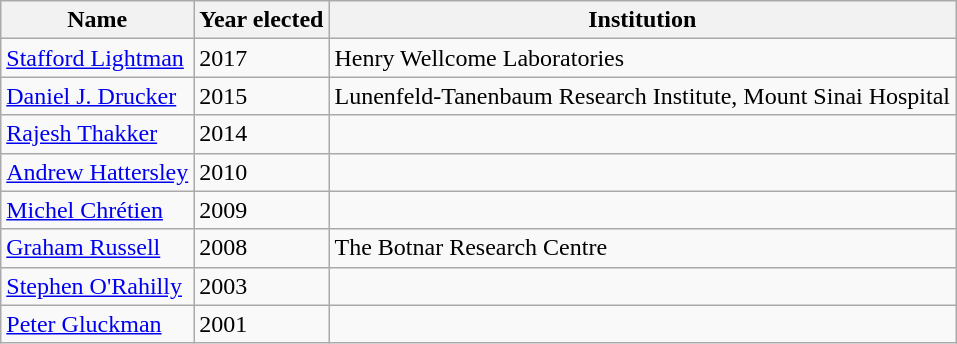<table class="wikitable sortable">
<tr>
<th>Name</th>
<th>Year elected</th>
<th>Institution</th>
</tr>
<tr>
<td><a href='#'>Stafford Lightman</a></td>
<td>2017</td>
<td>Henry Wellcome Laboratories</td>
</tr>
<tr>
<td><a href='#'>Daniel J. Drucker</a></td>
<td>2015</td>
<td>Lunenfeld-Tanenbaum Research Institute, Mount Sinai Hospital</td>
</tr>
<tr>
<td><a href='#'>Rajesh Thakker</a></td>
<td>2014</td>
<td></td>
</tr>
<tr>
<td><a href='#'>Andrew Hattersley</a></td>
<td>2010</td>
<td></td>
</tr>
<tr>
<td><a href='#'>Michel Chrétien</a></td>
<td>2009</td>
<td></td>
</tr>
<tr>
<td><a href='#'>Graham Russell</a></td>
<td>2008</td>
<td>The Botnar Research Centre</td>
</tr>
<tr>
<td><a href='#'>Stephen O'Rahilly</a></td>
<td>2003</td>
<td></td>
</tr>
<tr>
<td><a href='#'>Peter Gluckman</a></td>
<td>2001</td>
<td></td>
</tr>
</table>
